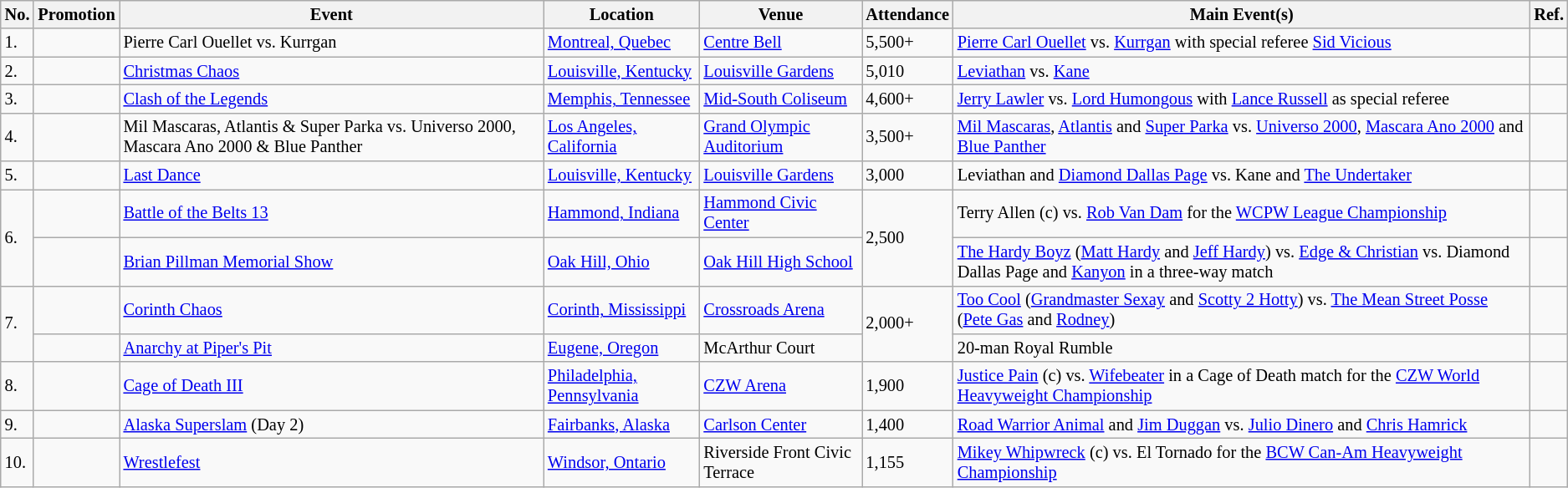<table class="wikitable sortable" style="font-size:85%;">
<tr>
<th>No.</th>
<th>Promotion</th>
<th>Event</th>
<th>Location</th>
<th>Venue</th>
<th>Attendance</th>
<th class=unsortable>Main Event(s)</th>
<th class=unsortable>Ref.</th>
</tr>
<tr>
<td>1.</td>
<td></td>
<td>Pierre Carl Ouellet vs. Kurrgan <br> </td>
<td><a href='#'>Montreal, Quebec</a></td>
<td><a href='#'>Centre Bell</a></td>
<td>5,500+</td>
<td><a href='#'>Pierre Carl Ouellet</a> vs. <a href='#'>Kurrgan</a> with special referee <a href='#'>Sid Vicious</a></td>
<td></td>
</tr>
<tr>
<td>2.</td>
<td></td>
<td><a href='#'>Christmas Chaos</a> <br> </td>
<td><a href='#'>Louisville, Kentucky</a></td>
<td><a href='#'>Louisville Gardens</a></td>
<td>5,010</td>
<td><a href='#'>Leviathan</a> vs. <a href='#'>Kane</a></td>
<td></td>
</tr>
<tr>
<td>3.</td>
<td></td>
<td><a href='#'>Clash of the Legends</a> <br> </td>
<td><a href='#'>Memphis, Tennessee</a></td>
<td><a href='#'>Mid-South Coliseum</a></td>
<td>4,600+</td>
<td><a href='#'>Jerry Lawler</a> vs. <a href='#'>Lord Humongous</a> with <a href='#'>Lance Russell</a> as special referee</td>
<td></td>
</tr>
<tr>
<td>4.</td>
<td></td>
<td>Mil Mascaras, Atlantis & Super Parka vs. Universo 2000, Mascara Ano 2000 & Blue Panther <br> </td>
<td><a href='#'>Los Angeles, California</a></td>
<td><a href='#'>Grand Olympic Auditorium</a></td>
<td>3,500+</td>
<td><a href='#'>Mil Mascaras</a>, <a href='#'>Atlantis</a> and <a href='#'>Super Parka</a> vs. <a href='#'>Universo 2000</a>, <a href='#'>Mascara Ano 2000</a> and <a href='#'>Blue Panther</a></td>
<td></td>
</tr>
<tr>
<td>5.</td>
<td></td>
<td><a href='#'>Last Dance</a> <br> </td>
<td><a href='#'>Louisville, Kentucky</a></td>
<td><a href='#'>Louisville Gardens</a></td>
<td>3,000</td>
<td>Leviathan and <a href='#'>Diamond Dallas Page</a> vs. Kane and <a href='#'>The Undertaker</a></td>
<td></td>
</tr>
<tr>
<td rowspan=2>6.</td>
<td></td>
<td><a href='#'>Battle of the Belts 13</a> <br> </td>
<td><a href='#'>Hammond, Indiana</a></td>
<td><a href='#'>Hammond Civic Center</a></td>
<td rowspan=2>2,500</td>
<td>Terry Allen (c) vs. <a href='#'>Rob Van Dam</a> for the <a href='#'>WCPW League Championship</a></td>
<td></td>
</tr>
<tr>
<td></td>
<td><a href='#'>Brian Pillman Memorial Show</a> <br> </td>
<td><a href='#'>Oak Hill, Ohio</a></td>
<td><a href='#'>Oak Hill High School</a></td>
<td><a href='#'>The Hardy Boyz</a> (<a href='#'>Matt Hardy</a> and <a href='#'>Jeff Hardy</a>)  vs. <a href='#'>Edge & Christian</a>  vs. Diamond Dallas Page and <a href='#'>Kanyon</a>  in a three-way match</td>
<td></td>
</tr>
<tr>
<td rowspan=2>7.</td>
<td></td>
<td><a href='#'>Corinth Chaos</a> <br> </td>
<td><a href='#'>Corinth, Mississippi</a></td>
<td><a href='#'>Crossroads Arena</a></td>
<td rowspan=2>2,000+</td>
<td><a href='#'>Too Cool</a> (<a href='#'>Grandmaster Sexay</a> and <a href='#'>Scotty 2 Hotty</a>) vs. <a href='#'>The Mean Street Posse</a> (<a href='#'>Pete Gas</a> and <a href='#'>Rodney</a>)</td>
<td></td>
</tr>
<tr>
<td></td>
<td><a href='#'>Anarchy at Piper's Pit</a> <br> </td>
<td><a href='#'>Eugene, Oregon</a></td>
<td>McArthur Court</td>
<td>20-man Royal Rumble</td>
<td></td>
</tr>
<tr>
<td>8.</td>
<td></td>
<td><a href='#'>Cage of Death III</a> <br> </td>
<td><a href='#'>Philadelphia, Pennsylvania</a></td>
<td><a href='#'>CZW Arena</a></td>
<td>1,900</td>
<td><a href='#'>Justice Pain</a> (c) vs. <a href='#'>Wifebeater</a> in a Cage of Death match for the <a href='#'>CZW World Heavyweight Championship</a></td>
<td></td>
</tr>
<tr>
<td>9.</td>
<td></td>
<td><a href='#'>Alaska Superslam</a> (Day 2) <br> </td>
<td><a href='#'>Fairbanks, Alaska</a></td>
<td><a href='#'>Carlson Center</a></td>
<td>1,400</td>
<td><a href='#'>Road Warrior Animal</a> and <a href='#'>Jim Duggan</a> vs. <a href='#'>Julio Dinero</a> and <a href='#'>Chris Hamrick</a></td>
<td></td>
</tr>
<tr>
<td>10.</td>
<td></td>
<td><a href='#'>Wrestlefest</a> <br> </td>
<td><a href='#'>Windsor, Ontario</a></td>
<td>Riverside Front Civic Terrace</td>
<td>1,155</td>
<td><a href='#'>Mikey Whipwreck</a> (c) vs. El Tornado for the <a href='#'>BCW Can-Am Heavyweight Championship</a></td>
<td></td>
</tr>
</table>
